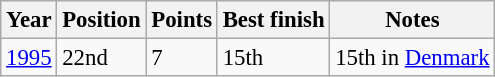<table class="wikitable" style="font-size: 95%;">
<tr>
<th>Year</th>
<th>Position</th>
<th>Points</th>
<th>Best finish</th>
<th>Notes</th>
</tr>
<tr>
<td><a href='#'>1995</a></td>
<td>22nd</td>
<td>7</td>
<td>15th</td>
<td>15th in <a href='#'>Denmark</a></td>
</tr>
</table>
